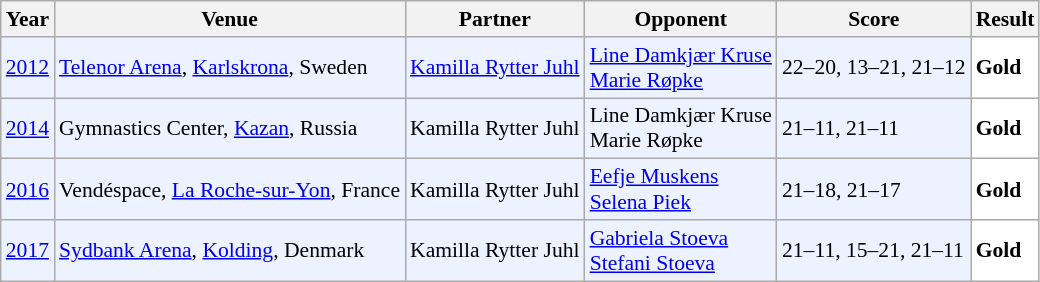<table class="sortable wikitable" style="font-size: 90%;">
<tr>
<th>Year</th>
<th>Venue</th>
<th>Partner</th>
<th>Opponent</th>
<th>Score</th>
<th>Result</th>
</tr>
<tr style="background:#ECF2FF">
<td align="center"><a href='#'>2012</a></td>
<td align="left"><a href='#'>Telenor Arena</a>, <a href='#'>Karlskrona</a>, Sweden</td>
<td align="left"> <a href='#'>Kamilla Rytter Juhl</a></td>
<td align="left"> <a href='#'>Line Damkjær Kruse</a> <br>  <a href='#'>Marie Røpke</a></td>
<td align="left">22–20, 13–21, 21–12</td>
<td style="text-align:left; background:white"> <strong>Gold</strong></td>
</tr>
<tr style="background:#ECF2FF">
<td align="center"><a href='#'>2014</a></td>
<td align="left">Gymnastics Center, <a href='#'>Kazan</a>, Russia</td>
<td align="left"> Kamilla Rytter Juhl</td>
<td align="left"> Line Damkjær Kruse <br>  Marie Røpke</td>
<td align="left">21–11, 21–11</td>
<td style="text-align:left; background:white"> <strong>Gold</strong></td>
</tr>
<tr style="background:#ECF2FF">
<td align="center"><a href='#'>2016</a></td>
<td align="left">Vendéspace, <a href='#'>La Roche-sur-Yon</a>, France</td>
<td align="left"> Kamilla Rytter Juhl</td>
<td align="left"> <a href='#'>Eefje Muskens</a> <br>  <a href='#'>Selena Piek</a></td>
<td align="left">21–18, 21–17</td>
<td style="text-align:left; background:white"> <strong>Gold</strong></td>
</tr>
<tr style="background:#ECF2FF">
<td align="center"><a href='#'>2017</a></td>
<td align="left"><a href='#'>Sydbank Arena</a>, <a href='#'>Kolding</a>, Denmark</td>
<td align="left"> Kamilla Rytter Juhl</td>
<td align="left"> <a href='#'>Gabriela Stoeva</a> <br>  <a href='#'>Stefani Stoeva</a></td>
<td align="left">21–11, 15–21, 21–11</td>
<td style="text-align:left; background:white"> <strong>Gold</strong></td>
</tr>
</table>
